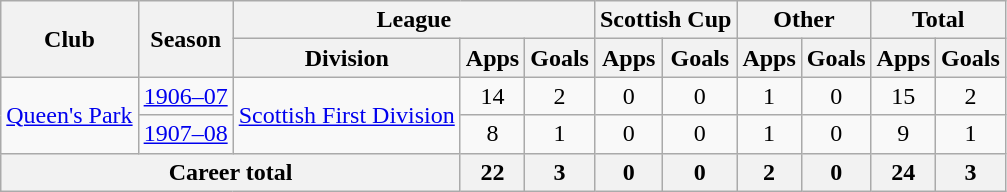<table class="wikitable" style="text-align: center;">
<tr>
<th rowspan="2">Club</th>
<th rowspan="2">Season</th>
<th colspan="3">League</th>
<th colspan="2">Scottish Cup</th>
<th colspan="2">Other</th>
<th colspan="2">Total</th>
</tr>
<tr>
<th>Division</th>
<th>Apps</th>
<th>Goals</th>
<th>Apps</th>
<th>Goals</th>
<th>Apps</th>
<th>Goals</th>
<th>Apps</th>
<th>Goals</th>
</tr>
<tr>
<td rowspan="2"><a href='#'>Queen's Park</a></td>
<td><a href='#'>1906–07</a></td>
<td rowspan="2"><a href='#'>Scottish First Division</a></td>
<td>14</td>
<td>2</td>
<td>0</td>
<td>0</td>
<td>1</td>
<td>0</td>
<td>15</td>
<td>2</td>
</tr>
<tr>
<td><a href='#'>1907–08</a></td>
<td>8</td>
<td>1</td>
<td>0</td>
<td>0</td>
<td>1</td>
<td>0</td>
<td>9</td>
<td>1</td>
</tr>
<tr>
<th colspan="3">Career total</th>
<th>22</th>
<th>3</th>
<th>0</th>
<th>0</th>
<th>2</th>
<th>0</th>
<th>24</th>
<th>3</th>
</tr>
</table>
